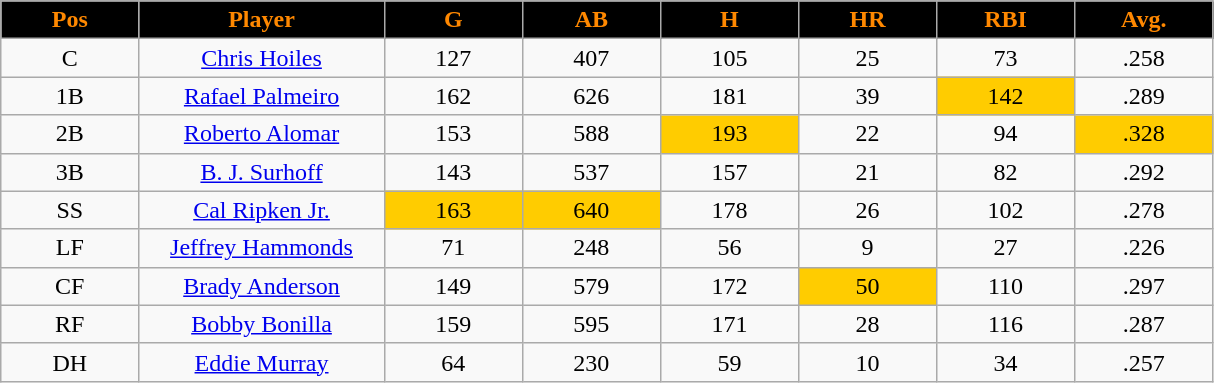<table class="wikitable sortable">
<tr>
<th style="background:black; color:#ff8800; width:9%;">Pos</th>
<th style="background:black; color:#ff8800; width:16%;">Player</th>
<th style="background:black; color:#ff8800; width:9%;">G</th>
<th style="background:black; color:#ff8800; width:9%;">AB</th>
<th style="background:black; color:#ff8800; width:9%;">H</th>
<th style="background:black; color:#ff8800; width:9%;">HR</th>
<th style="background:black; color:#ff8800; width:9%;">RBI</th>
<th style="background:black; color:#ff8800; width:9%;">Avg.</th>
</tr>
<tr style="text-align:center;">
<td>C</td>
<td><a href='#'>Chris Hoiles</a></td>
<td>127</td>
<td>407</td>
<td>105</td>
<td>25</td>
<td>73</td>
<td>.258</td>
</tr>
<tr style="text-align:center;">
<td>1B</td>
<td><a href='#'>Rafael Palmeiro</a></td>
<td>162</td>
<td>626</td>
<td>181</td>
<td>39</td>
<td style="background:#fc0;">142</td>
<td>.289</td>
</tr>
<tr style="text-align:center;">
<td>2B</td>
<td><a href='#'>Roberto Alomar</a></td>
<td>153</td>
<td>588</td>
<td style="background:#fc0;">193</td>
<td>22</td>
<td>94</td>
<td style="background:#fc0;">.328</td>
</tr>
<tr style="text-align:center;">
<td>3B</td>
<td><a href='#'>B. J. Surhoff</a></td>
<td>143</td>
<td>537</td>
<td>157</td>
<td>21</td>
<td>82</td>
<td>.292</td>
</tr>
<tr style="text-align:center;">
<td>SS</td>
<td><a href='#'>Cal Ripken Jr.</a></td>
<td style="background:#fc0;">163</td>
<td style="background:#fc0;">640</td>
<td>178</td>
<td>26</td>
<td>102</td>
<td>.278</td>
</tr>
<tr style="text-align:center;">
<td>LF</td>
<td><a href='#'>Jeffrey Hammonds</a></td>
<td>71</td>
<td>248</td>
<td>56</td>
<td>9</td>
<td>27</td>
<td>.226</td>
</tr>
<tr style="text-align:center;">
<td>CF</td>
<td><a href='#'>Brady Anderson</a></td>
<td>149</td>
<td>579</td>
<td>172</td>
<td style="background:#fc0;">50</td>
<td>110</td>
<td>.297</td>
</tr>
<tr style="text-align:center;">
<td>RF</td>
<td><a href='#'>Bobby Bonilla</a></td>
<td>159</td>
<td>595</td>
<td>171</td>
<td>28</td>
<td>116</td>
<td>.287</td>
</tr>
<tr style="text-align:center;">
<td>DH</td>
<td><a href='#'>Eddie Murray</a></td>
<td>64</td>
<td>230</td>
<td>59</td>
<td>10</td>
<td>34</td>
<td>.257</td>
</tr>
</table>
